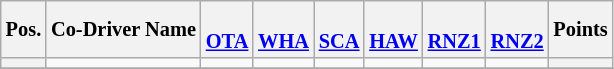<table class="wikitable" style=font-size:85%;>
<tr>
<th>Pos.</th>
<th>Co-Driver Name</th>
<th><br><a href='#'>OTA</a></th>
<th><br><a href='#'>WHA</a></th>
<th><br><a href='#'>SCA</a></th>
<th><br><a href='#'>HAW</a></th>
<th><br><a href='#'>RNZ1</a></th>
<th><br><a href='#'>RNZ2</a></th>
<th>Points</th>
</tr>
<tr>
<th></th>
<td></td>
<td align=center style=background:#;></td>
<td align=center style=background:#;></td>
<td align=center style=background:#;></td>
<td align=center style=background:#;></td>
<td align=center style=background:#;></td>
<td align=center style=background:#;></td>
<th></th>
</tr>
<tr>
</tr>
</table>
